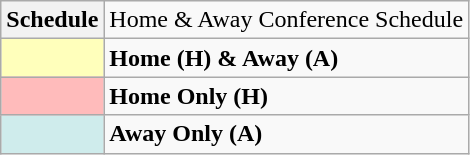<table class=wikitable>
<tr>
<th scope="row">Schedule</th>
<td>Home & Away Conference Schedule</td>
</tr>
<tr>
<th scope="row" style="background:#ffb;"></th>
<td><strong>Home (H) & Away (A)</strong></td>
</tr>
<tr>
<th scope="row" style="background:#fbb;"></th>
<td><strong>Home Only (H)</strong></td>
</tr>
<tr>
<th scope="row" style="background:#cfecec;"></th>
<td><strong>Away Only (A)</strong></td>
</tr>
</table>
